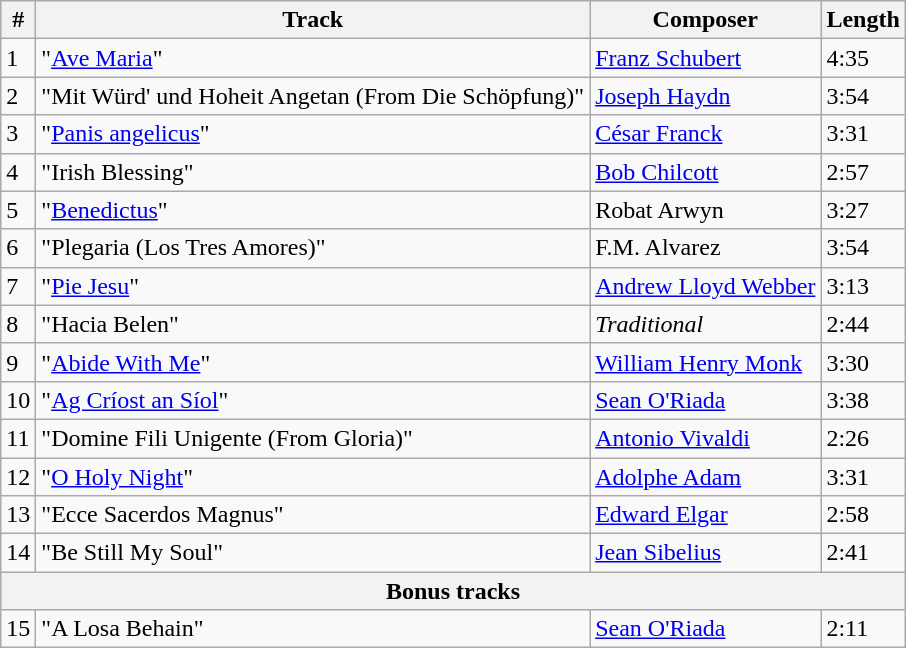<table class="wikitable">
<tr>
<th>#</th>
<th>Track</th>
<th>Composer</th>
<th>Length</th>
</tr>
<tr>
<td>1</td>
<td>"<a href='#'>Ave Maria</a>"</td>
<td><a href='#'>Franz Schubert</a></td>
<td>4:35</td>
</tr>
<tr>
<td>2</td>
<td>"Mit Würd' und Hoheit Angetan (From Die Schöpfung)"</td>
<td><a href='#'>Joseph Haydn</a></td>
<td>3:54</td>
</tr>
<tr>
<td>3</td>
<td>"<a href='#'>Panis angelicus</a>"</td>
<td><a href='#'>César Franck</a></td>
<td>3:31</td>
</tr>
<tr>
<td>4</td>
<td>"Irish Blessing"</td>
<td><a href='#'>Bob Chilcott</a></td>
<td>2:57</td>
</tr>
<tr>
<td>5</td>
<td>"<a href='#'>Benedictus</a>"</td>
<td>Robat Arwyn</td>
<td>3:27</td>
</tr>
<tr>
<td>6</td>
<td>"Plegaria (Los Tres Amores)"</td>
<td>F.M. Alvarez</td>
<td>3:54</td>
</tr>
<tr>
<td>7</td>
<td>"<a href='#'>Pie Jesu</a>"</td>
<td><a href='#'>Andrew Lloyd Webber</a></td>
<td>3:13</td>
</tr>
<tr>
<td>8</td>
<td>"Hacia Belen"</td>
<td><em>Traditional</em></td>
<td>2:44</td>
</tr>
<tr>
<td>9</td>
<td>"<a href='#'>Abide With Me</a>"</td>
<td><a href='#'>William Henry Monk</a></td>
<td>3:30</td>
</tr>
<tr>
<td>10</td>
<td>"<a href='#'>Ag Críost an Síol</a>"</td>
<td><a href='#'>Sean O'Riada</a></td>
<td>3:38</td>
</tr>
<tr>
<td>11</td>
<td>"Domine Fili Unigente (From Gloria)"</td>
<td><a href='#'>Antonio Vivaldi</a></td>
<td>2:26</td>
</tr>
<tr>
<td>12</td>
<td>"<a href='#'>O Holy Night</a>"</td>
<td><a href='#'>Adolphe Adam</a></td>
<td>3:31</td>
</tr>
<tr>
<td>13</td>
<td>"Ecce Sacerdos Magnus"</td>
<td><a href='#'>Edward Elgar</a></td>
<td>2:58</td>
</tr>
<tr>
<td>14</td>
<td>"Be Still My Soul"</td>
<td><a href='#'>Jean Sibelius</a></td>
<td>2:41</td>
</tr>
<tr>
<th colspan="4" align="center">Bonus tracks</th>
</tr>
<tr>
<td>15</td>
<td>"A Losa Behain"</td>
<td><a href='#'>Sean O'Riada</a></td>
<td>2:11</td>
</tr>
</table>
